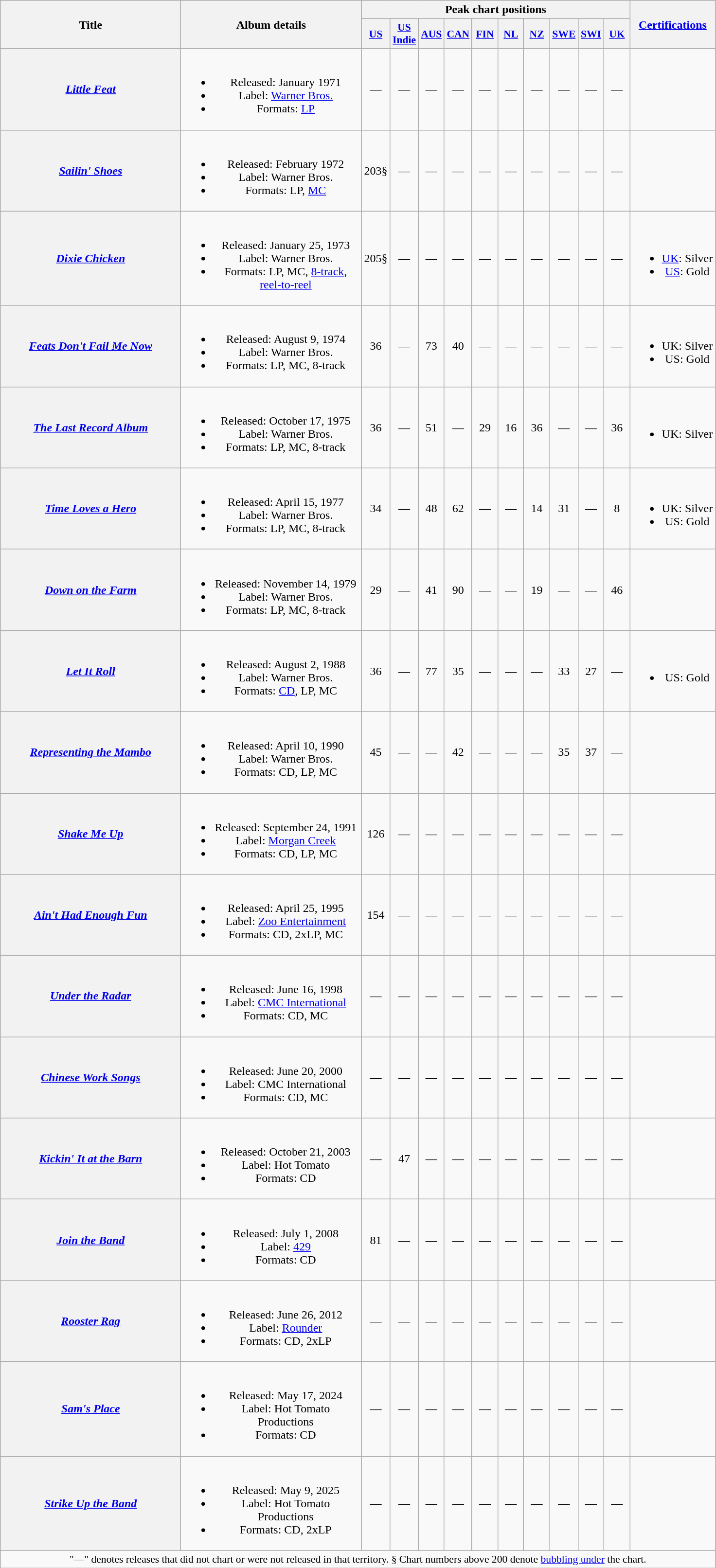<table class="wikitable plainrowheaders" style="text-align:center;">
<tr>
<th rowspan="2" scope="col" style="width:15em;">Title</th>
<th rowspan="2" scope="col" style="width:15em;">Album details</th>
<th colspan="10">Peak chart positions</th>
<th rowspan="2"><a href='#'>Certifications</a></th>
</tr>
<tr>
<th scope="col" style="width:2em;font-size:90%;"><a href='#'>US</a><br></th>
<th scope="col" style="width:2em;font-size:90%;"><a href='#'>US Indie</a><br></th>
<th scope="col" style="width:2em;font-size:90%;"><a href='#'>AUS</a><br></th>
<th scope="col" style="width:2em;font-size:90%;"><a href='#'>CAN</a><br></th>
<th scope="col" style="width:2em;font-size:90%;"><a href='#'>FIN</a><br></th>
<th scope="col" style="width:2em;font-size:90%;"><a href='#'>NL</a><br></th>
<th scope="col" style="width:2em;font-size:90%;"><a href='#'>NZ</a><br></th>
<th scope="col" style="width:2em;font-size:90%;"><a href='#'>SWE</a><br></th>
<th scope="col" style="width:2em;font-size:90%;"><a href='#'>SWI</a><br></th>
<th scope="col" style="width:2em;font-size:90%;"><a href='#'>UK</a><br></th>
</tr>
<tr>
<th scope="row"><em><a href='#'>Little Feat</a></em></th>
<td><br><ul><li>Released: January 1971</li><li>Label: <a href='#'>Warner Bros.</a></li><li>Formats: <a href='#'>LP</a></li></ul></td>
<td>—</td>
<td>—</td>
<td>—</td>
<td>—</td>
<td>—</td>
<td>—</td>
<td>—</td>
<td>—</td>
<td>—</td>
<td>—</td>
<td></td>
</tr>
<tr>
<th scope="row"><em><a href='#'>Sailin' Shoes</a></em></th>
<td><br><ul><li>Released: February 1972</li><li>Label: Warner Bros.</li><li>Formats: LP, <a href='#'>MC</a></li></ul></td>
<td>203§</td>
<td>—</td>
<td>—</td>
<td>—</td>
<td>—</td>
<td>—</td>
<td>—</td>
<td>—</td>
<td>—</td>
<td>—</td>
<td></td>
</tr>
<tr>
<th scope="row"><em><a href='#'>Dixie Chicken</a></em></th>
<td><br><ul><li>Released: January 25, 1973</li><li>Label: Warner Bros.</li><li>Formats: LP, MC, <a href='#'>8-track</a>, <a href='#'>reel-to-reel</a></li></ul></td>
<td>205§</td>
<td>—</td>
<td>—</td>
<td>—</td>
<td>—</td>
<td>—</td>
<td>—</td>
<td>—</td>
<td>—</td>
<td>—</td>
<td><br><ul><li><a href='#'>UK</a>: Silver</li><li><a href='#'>US</a>: Gold</li></ul></td>
</tr>
<tr>
<th scope="row"><em><a href='#'>Feats Don't Fail Me Now</a></em></th>
<td><br><ul><li>Released: August 9, 1974</li><li>Label: Warner Bros.</li><li>Formats: LP, MC, 8-track</li></ul></td>
<td>36</td>
<td>—</td>
<td>73</td>
<td>40</td>
<td>—</td>
<td>—</td>
<td>—</td>
<td>—</td>
<td>—</td>
<td>—</td>
<td><br><ul><li>UK: Silver</li><li>US: Gold</li></ul></td>
</tr>
<tr>
<th scope="row"><em><a href='#'>The Last Record Album</a></em></th>
<td><br><ul><li>Released: October 17, 1975</li><li>Label: Warner Bros.</li><li>Formats: LP, MC, 8-track</li></ul></td>
<td>36</td>
<td>—</td>
<td>51</td>
<td>—</td>
<td>29</td>
<td>16</td>
<td>36</td>
<td>—</td>
<td>—</td>
<td>36</td>
<td><br><ul><li>UK: Silver</li></ul></td>
</tr>
<tr>
<th scope="row"><em><a href='#'>Time Loves a Hero</a></em></th>
<td><br><ul><li>Released: April 15, 1977</li><li>Label: Warner Bros.</li><li>Formats: LP, MC, 8-track</li></ul></td>
<td>34</td>
<td>—</td>
<td>48</td>
<td>62</td>
<td>—</td>
<td>—</td>
<td>14</td>
<td>31</td>
<td>—</td>
<td>8</td>
<td><br><ul><li>UK: Silver</li><li>US: Gold</li></ul></td>
</tr>
<tr>
<th scope="row"><em><a href='#'>Down on the Farm</a></em></th>
<td><br><ul><li>Released: November 14, 1979</li><li>Label: Warner Bros.</li><li>Formats: LP, MC, 8-track</li></ul></td>
<td>29</td>
<td>—</td>
<td>41</td>
<td>90</td>
<td>—</td>
<td>—</td>
<td>19</td>
<td>—</td>
<td>—</td>
<td>46</td>
<td></td>
</tr>
<tr>
<th scope="row"><em><a href='#'>Let It Roll</a></em></th>
<td><br><ul><li>Released: August 2, 1988</li><li>Label: Warner Bros.</li><li>Formats: <a href='#'>CD</a>, LP, MC</li></ul></td>
<td>36</td>
<td>—</td>
<td>77</td>
<td>35</td>
<td>—</td>
<td>—</td>
<td>—</td>
<td>33</td>
<td>27</td>
<td>—</td>
<td><br><ul><li>US: Gold</li></ul></td>
</tr>
<tr>
<th scope="row"><em><a href='#'>Representing the Mambo</a></em></th>
<td><br><ul><li>Released: April 10, 1990</li><li>Label: Warner Bros.</li><li>Formats: CD, LP, MC</li></ul></td>
<td>45</td>
<td>—</td>
<td>—</td>
<td>42</td>
<td>—</td>
<td>—</td>
<td>—</td>
<td>35</td>
<td>37</td>
<td>—</td>
<td></td>
</tr>
<tr>
<th scope="row"><em><a href='#'>Shake Me Up</a></em></th>
<td><br><ul><li>Released: September 24, 1991</li><li>Label: <a href='#'>Morgan Creek</a></li><li>Formats: CD, LP, MC</li></ul></td>
<td>126</td>
<td>—</td>
<td>—</td>
<td>—</td>
<td>—</td>
<td>—</td>
<td>—</td>
<td>—</td>
<td>—</td>
<td>—</td>
<td></td>
</tr>
<tr>
<th scope="row"><em><a href='#'>Ain't Had Enough Fun</a></em></th>
<td><br><ul><li>Released: April 25, 1995</li><li>Label: <a href='#'>Zoo Entertainment</a></li><li>Formats: CD, 2xLP, MC</li></ul></td>
<td>154</td>
<td>—</td>
<td>—</td>
<td>—</td>
<td>—</td>
<td>—</td>
<td>—</td>
<td>—</td>
<td>—</td>
<td>—</td>
<td></td>
</tr>
<tr>
<th scope="row"><em><a href='#'>Under the Radar</a></em></th>
<td><br><ul><li>Released: June 16, 1998</li><li>Label: <a href='#'>CMC International</a></li><li>Formats: CD, MC</li></ul></td>
<td>—</td>
<td>—</td>
<td>—</td>
<td>—</td>
<td>—</td>
<td>—</td>
<td>—</td>
<td>—</td>
<td>—</td>
<td>—</td>
<td></td>
</tr>
<tr>
<th scope="row"><em><a href='#'>Chinese Work Songs</a></em></th>
<td><br><ul><li>Released: June 20, 2000</li><li>Label: CMC International</li><li>Formats: CD, MC</li></ul></td>
<td>—</td>
<td>—</td>
<td>—</td>
<td>—</td>
<td>—</td>
<td>—</td>
<td>—</td>
<td>—</td>
<td>—</td>
<td>—</td>
<td></td>
</tr>
<tr>
<th scope="row"><em><a href='#'>Kickin' It at the Barn</a></em></th>
<td><br><ul><li>Released: October 21, 2003</li><li>Label: Hot Tomato</li><li>Formats: CD</li></ul></td>
<td>—</td>
<td>47</td>
<td>—</td>
<td>—</td>
<td>—</td>
<td>—</td>
<td>—</td>
<td>—</td>
<td>—</td>
<td>—</td>
<td></td>
</tr>
<tr>
<th scope="row"><em><a href='#'>Join the Band</a></em></th>
<td><br><ul><li>Released: July 1, 2008</li><li>Label: <a href='#'>429</a></li><li>Formats: CD</li></ul></td>
<td>81</td>
<td>—</td>
<td>—</td>
<td>—</td>
<td>—</td>
<td>—</td>
<td>—</td>
<td>—</td>
<td>—</td>
<td>—</td>
<td></td>
</tr>
<tr>
<th scope="row"><em><a href='#'>Rooster Rag</a></em></th>
<td><br><ul><li>Released: June 26, 2012</li><li>Label: <a href='#'>Rounder</a></li><li>Formats: CD, 2xLP</li></ul></td>
<td>—</td>
<td>—</td>
<td>—</td>
<td>—</td>
<td>—</td>
<td>—</td>
<td>—</td>
<td>—</td>
<td>—</td>
<td>—</td>
<td></td>
</tr>
<tr>
<th scope="row"><em><a href='#'>Sam's Place</a></em></th>
<td><br><ul><li>Released: May 17, 2024</li><li>Label: Hot Tomato Productions</li><li>Formats: CD</li></ul></td>
<td>—</td>
<td>—</td>
<td>—</td>
<td>—</td>
<td>—</td>
<td>—</td>
<td>—</td>
<td>—</td>
<td>—</td>
<td>—</td>
<td></td>
</tr>
<tr>
<th scope="row"><em><a href='#'>Strike Up the Band</a></em></th>
<td><br><ul><li>Released: May 9, 2025</li><li>Label: Hot Tomato Productions</li><li>Formats: CD, 2xLP</li></ul></td>
<td>—</td>
<td>—</td>
<td>—</td>
<td>—</td>
<td>—</td>
<td>—</td>
<td>—</td>
<td>—</td>
<td>—</td>
<td>—</td>
<td></td>
</tr>
<tr>
<td colspan="13" style="font-size:90%">"—" denotes releases that did not chart or were not released in that territory. § Chart numbers above 200 denote <a href='#'>bubbling under</a> the chart.</td>
</tr>
</table>
